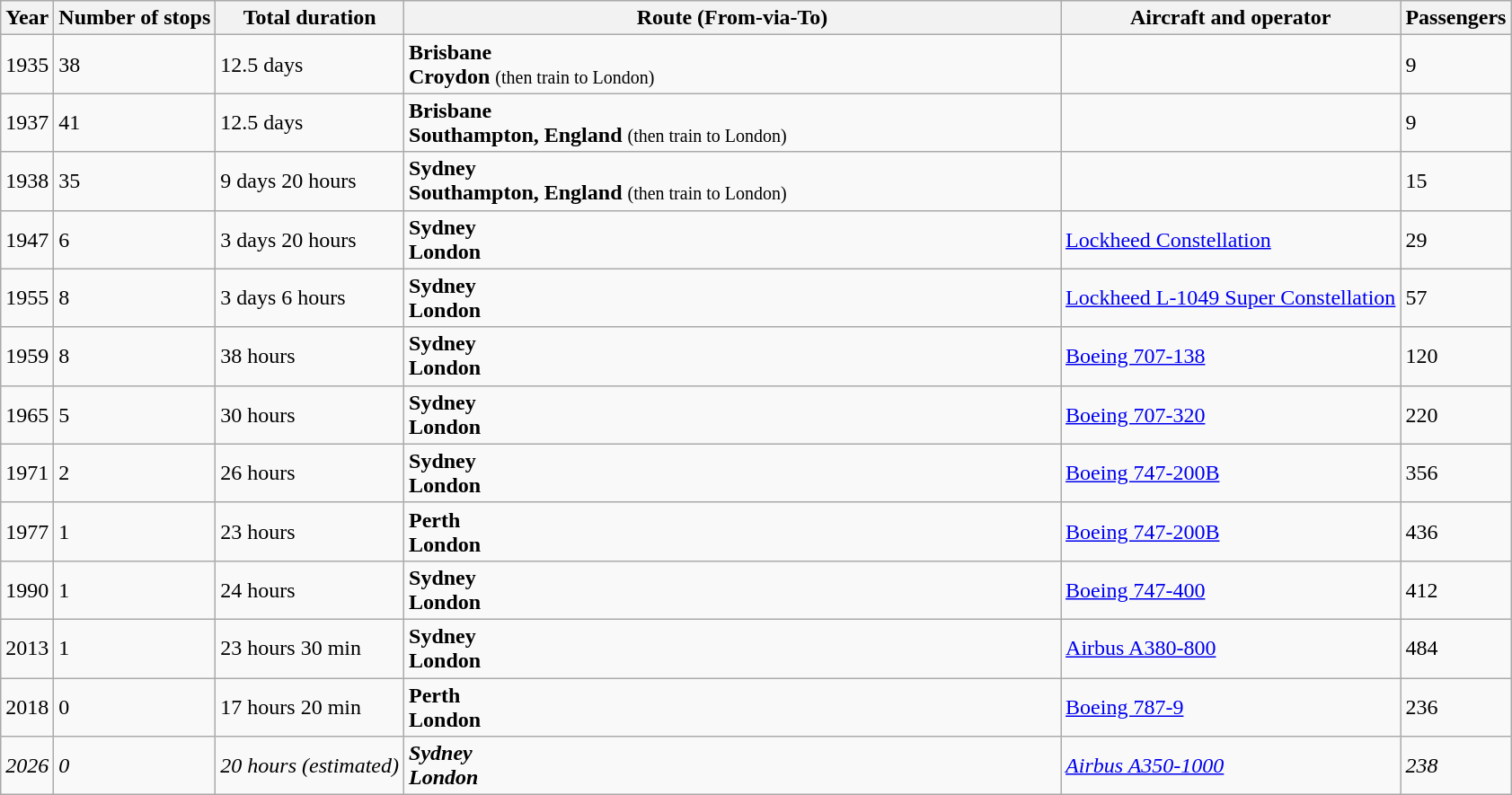<table class="wikitable">
<tr>
<th>Year</th>
<th>Number of stops</th>
<th>Total duration</th>
<th style=width:30em>Route (From-via-To)</th>
<th>Aircraft and operator</th>
<th>Passengers</th>
</tr>
<tr>
<td>1935</td>
<td>38</td>
<td>12.5 days</td>
<td><strong>Brisbane</strong><br>
<strong>Croydon</strong> <small>(then train to London)</small></td>
<td></td>
<td>9</td>
</tr>
<tr>
<td>1937</td>
<td>41</td>
<td>12.5 days</td>
<td><strong>Brisbane</strong><br>
<strong>Southampton, England</strong> <small>(then train to London)</small></td>
<td></td>
<td>9</td>
</tr>
<tr>
<td>1938</td>
<td>35</td>
<td>9 days 20 hours</td>
<td><strong>Sydney</strong><br>
<strong>Southampton, England</strong> <small>(then train to London)</small></td>
<td></td>
<td>15</td>
</tr>
<tr>
<td>1947</td>
<td>6</td>
<td>3 days 20 hours</td>
<td><strong>Sydney</strong><br>
<strong>London</strong></td>
<td><a href='#'>Lockheed Constellation</a></td>
<td>29</td>
</tr>
<tr>
<td>1955</td>
<td>8</td>
<td>3 days 6 hours</td>
<td><strong>Sydney</strong><br>
<strong>London</strong></td>
<td><a href='#'>Lockheed L-1049 Super Constellation</a></td>
<td>57</td>
</tr>
<tr>
<td>1959</td>
<td>8</td>
<td>38 hours</td>
<td><strong>Sydney</strong><br>
<strong>London</strong></td>
<td><a href='#'>Boeing 707-138</a></td>
<td>120</td>
</tr>
<tr>
<td>1965</td>
<td>5</td>
<td>30 hours</td>
<td><strong>Sydney</strong><br>
<strong>London</strong></td>
<td><a href='#'>Boeing 707-320</a></td>
<td>220</td>
</tr>
<tr>
<td>1971</td>
<td>2</td>
<td>26 hours</td>
<td><strong>Sydney</strong><br>
<strong>London</strong></td>
<td><a href='#'>Boeing 747-200B</a></td>
<td>356</td>
</tr>
<tr>
<td>1977</td>
<td>1</td>
<td>23 hours</td>
<td><strong>Perth</strong><br>
<strong>London</strong></td>
<td><a href='#'>Boeing 747-200B</a></td>
<td>436</td>
</tr>
<tr>
<td>1990</td>
<td>1</td>
<td>24 hours</td>
<td><strong>Sydney</strong><br>
<strong>London</strong></td>
<td><a href='#'>Boeing 747-400</a></td>
<td>412</td>
</tr>
<tr>
<td>2013</td>
<td>1</td>
<td>23 hours 30 min</td>
<td><strong>Sydney</strong><br>
<strong>London</strong></td>
<td><a href='#'>Airbus A380-800</a></td>
<td>484</td>
</tr>
<tr>
<td>2018</td>
<td>0</td>
<td>17 hours 20 min</td>
<td><strong>Perth</strong><br><strong>London</strong></td>
<td><a href='#'>Boeing 787-9</a></td>
<td>236</td>
</tr>
<tr>
<td><em>2026</em></td>
<td><em>0</em></td>
<td><em>20 hours (estimated)</em></td>
<td><strong><em>Sydney</em></strong><br><strong><em>London</em></strong></td>
<td><em><a href='#'>Airbus A350-1000</a></em></td>
<td><em>238</em></td>
</tr>
</table>
